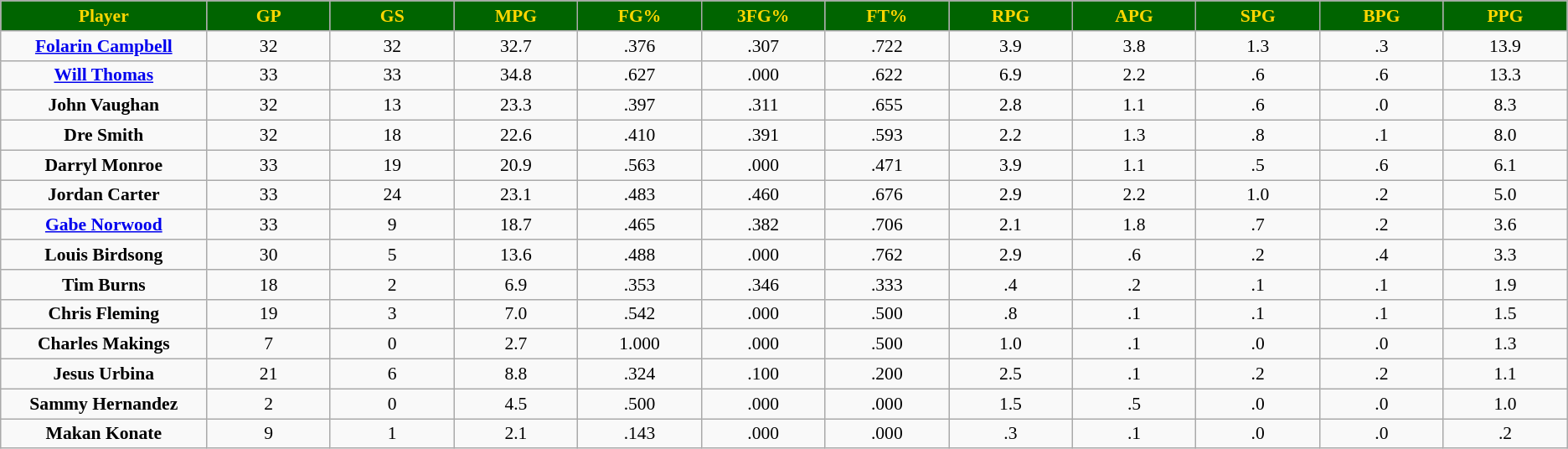<table class="wikitable sortable" style="font-size: 90%">
<tr>
<th style="background:#006400;color:#FFD700;" width="10%">Player</th>
<th style="background:#006400;color:#FFD700;" width="6%">GP</th>
<th style="background:#006400;color:#FFD700;" width="6%">GS</th>
<th style="background:#006400;color:#FFD700;" width="6%">MPG</th>
<th style="background:#006400;color:#FFD700;" width="6%">FG%</th>
<th style="background:#006400;color:#FFD700;" width="6%">3FG%</th>
<th style="background:#006400;color:#FFD700;" width="6%">FT%</th>
<th style="background:#006400;color:#FFD700;" width="6%">RPG</th>
<th style="background:#006400;color:#FFD700;" width="6%">APG</th>
<th style="background:#006400;color:#FFD700;" width="6%">SPG</th>
<th style="background:#006400;color:#FFD700;" width="6%">BPG</th>
<th style="background:#006400;color:#FFD700;" width="6%">PPG</th>
</tr>
<tr align="center" bgcolor="">
<td><strong><a href='#'>Folarin Campbell</a></strong></td>
<td>32</td>
<td>32</td>
<td>32.7</td>
<td>.376</td>
<td>.307</td>
<td>.722</td>
<td>3.9</td>
<td>3.8</td>
<td>1.3</td>
<td>.3</td>
<td>13.9</td>
</tr>
<tr align="center" bgcolor="">
<td><strong><a href='#'>Will Thomas</a></strong></td>
<td>33</td>
<td>33</td>
<td>34.8</td>
<td>.627</td>
<td>.000</td>
<td>.622</td>
<td>6.9</td>
<td>2.2</td>
<td>.6</td>
<td>.6</td>
<td>13.3</td>
</tr>
<tr align="center" bgcolor="">
<td><strong>John Vaughan</strong></td>
<td>32</td>
<td>13</td>
<td>23.3</td>
<td>.397</td>
<td>.311</td>
<td>.655</td>
<td>2.8</td>
<td>1.1</td>
<td>.6</td>
<td>.0</td>
<td>8.3</td>
</tr>
<tr align="center" bgcolor="">
<td><strong>Dre Smith</strong></td>
<td>32</td>
<td>18</td>
<td>22.6</td>
<td>.410</td>
<td>.391</td>
<td>.593</td>
<td>2.2</td>
<td>1.3</td>
<td>.8</td>
<td>.1</td>
<td>8.0</td>
</tr>
<tr align="center" bgcolor="">
<td><strong>Darryl Monroe</strong></td>
<td>33</td>
<td>19</td>
<td>20.9</td>
<td>.563</td>
<td>.000</td>
<td>.471</td>
<td>3.9</td>
<td>1.1</td>
<td>.5</td>
<td>.6</td>
<td>6.1</td>
</tr>
<tr align="center" bgcolor="">
<td><strong>Jordan Carter</strong></td>
<td>33</td>
<td>24</td>
<td>23.1</td>
<td>.483</td>
<td>.460</td>
<td>.676</td>
<td>2.9</td>
<td>2.2</td>
<td>1.0</td>
<td>.2</td>
<td>5.0</td>
</tr>
<tr align="center" bgcolor="">
<td><strong><a href='#'>Gabe Norwood</a></strong></td>
<td>33</td>
<td>9</td>
<td>18.7</td>
<td>.465</td>
<td>.382</td>
<td>.706</td>
<td>2.1</td>
<td>1.8</td>
<td>.7</td>
<td>.2</td>
<td>3.6</td>
</tr>
<tr align="center" bgcolor="">
<td><strong>Louis Birdsong</strong></td>
<td>30</td>
<td>5</td>
<td>13.6</td>
<td>.488</td>
<td>.000</td>
<td>.762</td>
<td>2.9</td>
<td>.6</td>
<td>.2</td>
<td>.4</td>
<td>3.3</td>
</tr>
<tr align="center" bgcolor="">
<td><strong>Tim Burns</strong></td>
<td>18</td>
<td>2</td>
<td>6.9</td>
<td>.353</td>
<td>.346</td>
<td>.333</td>
<td>.4</td>
<td>.2</td>
<td>.1</td>
<td>.1</td>
<td>1.9</td>
</tr>
<tr align="center" bgcolor="">
<td><strong>Chris Fleming</strong></td>
<td>19</td>
<td>3</td>
<td>7.0</td>
<td>.542</td>
<td>.000</td>
<td>.500</td>
<td>.8</td>
<td>.1</td>
<td>.1</td>
<td>.1</td>
<td>1.5</td>
</tr>
<tr align="center" bgcolor="">
<td><strong>Charles Makings</strong></td>
<td>7</td>
<td>0</td>
<td>2.7</td>
<td>1.000</td>
<td>.000</td>
<td>.500</td>
<td>1.0</td>
<td>.1</td>
<td>.0</td>
<td>.0</td>
<td>1.3</td>
</tr>
<tr align="center" bgcolor="">
<td><strong>Jesus Urbina</strong></td>
<td>21</td>
<td>6</td>
<td>8.8</td>
<td>.324</td>
<td>.100</td>
<td>.200</td>
<td>2.5</td>
<td>.1</td>
<td>.2</td>
<td>.2</td>
<td>1.1</td>
</tr>
<tr align="center" bgcolor="">
<td><strong>Sammy Hernandez</strong></td>
<td>2</td>
<td>0</td>
<td>4.5</td>
<td>.500</td>
<td>.000</td>
<td>.000</td>
<td>1.5</td>
<td>.5</td>
<td>.0</td>
<td>.0</td>
<td>1.0</td>
</tr>
<tr align="center" bgcolor="">
<td><strong>Makan Konate</strong></td>
<td>9</td>
<td>1</td>
<td>2.1</td>
<td>.143</td>
<td>.000</td>
<td>.000</td>
<td>.3</td>
<td>.1</td>
<td>.0</td>
<td>.0</td>
<td>.2</td>
</tr>
</table>
